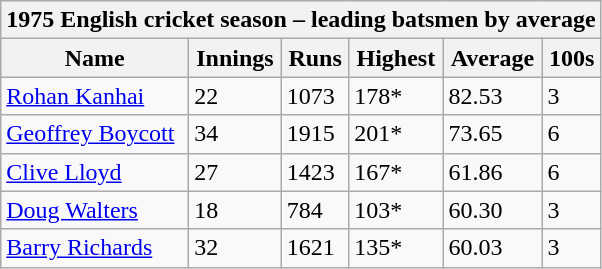<table class="wikitable">
<tr>
<th bgcolor="#efefef" colspan="7">1975 English cricket season – leading batsmen by average</th>
</tr>
<tr bgcolor="#efefef">
<th>Name</th>
<th>Innings</th>
<th>Runs</th>
<th>Highest</th>
<th>Average</th>
<th>100s</th>
</tr>
<tr>
<td><a href='#'>Rohan Kanhai</a></td>
<td>22</td>
<td>1073</td>
<td>178*</td>
<td>82.53</td>
<td>3</td>
</tr>
<tr>
<td><a href='#'>Geoffrey Boycott</a></td>
<td>34</td>
<td>1915</td>
<td>201*</td>
<td>73.65</td>
<td>6</td>
</tr>
<tr>
<td><a href='#'>Clive Lloyd</a></td>
<td>27</td>
<td>1423</td>
<td>167*</td>
<td>61.86</td>
<td>6</td>
</tr>
<tr>
<td><a href='#'>Doug Walters</a></td>
<td>18</td>
<td>784</td>
<td>103*</td>
<td>60.30</td>
<td>3</td>
</tr>
<tr>
<td><a href='#'>Barry Richards</a></td>
<td>32</td>
<td>1621</td>
<td>135*</td>
<td>60.03</td>
<td>3</td>
</tr>
</table>
